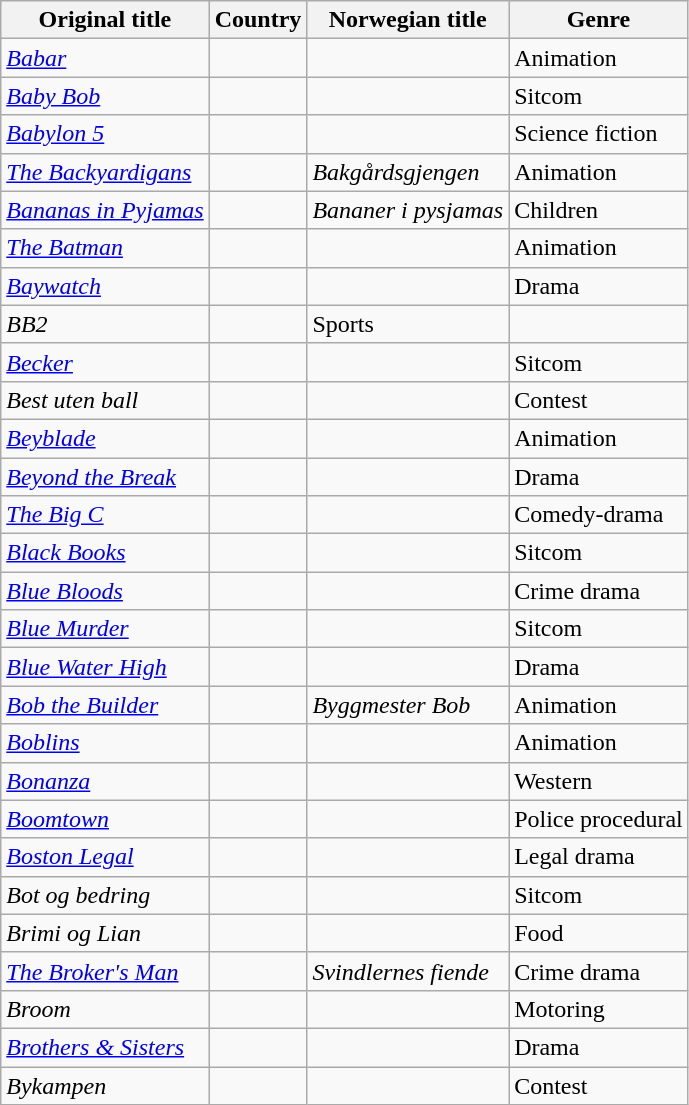<table class="wikitable sortable">
<tr>
<th>Original title</th>
<th>Country</th>
<th>Norwegian title</th>
<th>Genre</th>
</tr>
<tr>
<td><em><a href='#'>Babar</a></em></td>
<td></td>
<td></td>
<td>Animation</td>
</tr>
<tr>
<td><em><a href='#'>Baby Bob</a></em></td>
<td></td>
<td></td>
<td>Sitcom</td>
</tr>
<tr>
<td><em><a href='#'>Babylon 5</a></em></td>
<td></td>
<td></td>
<td>Science fiction</td>
</tr>
<tr>
<td><em><a href='#'>The Backyardigans</a></em></td>
<td><br></td>
<td><em>Bakgårdsgjengen</em></td>
<td>Animation</td>
</tr>
<tr>
<td><em><a href='#'>Bananas in Pyjamas</a></em></td>
<td></td>
<td><em>Bananer i pysjamas</em></td>
<td>Children</td>
</tr>
<tr>
<td><em><a href='#'>The Batman</a></em></td>
<td></td>
<td></td>
<td>Animation</td>
</tr>
<tr>
<td><em><a href='#'>Baywatch</a></em></td>
<td></td>
<td></td>
<td>Drama</td>
</tr>
<tr>
<td><em>BB2</em></td>
<td></td>
<td>Sports</td>
<td></td>
</tr>
<tr>
<td><em><a href='#'>Becker</a></em></td>
<td></td>
<td></td>
<td>Sitcom</td>
</tr>
<tr>
<td><em>Best uten ball</em></td>
<td></td>
<td></td>
<td>Contest</td>
</tr>
<tr>
<td><em><a href='#'>Beyblade</a></em></td>
<td></td>
<td></td>
<td>Animation</td>
</tr>
<tr>
<td><em><a href='#'>Beyond the Break</a></em></td>
<td></td>
<td></td>
<td>Drama</td>
</tr>
<tr>
<td><em><a href='#'>The Big C</a></em></td>
<td></td>
<td></td>
<td>Comedy-drama</td>
</tr>
<tr>
<td><em><a href='#'>Black Books</a></em></td>
<td></td>
<td></td>
<td>Sitcom</td>
</tr>
<tr>
<td><em><a href='#'>Blue Bloods</a></em></td>
<td></td>
<td></td>
<td>Crime drama</td>
</tr>
<tr>
<td><em><a href='#'>Blue Murder</a></em></td>
<td></td>
<td></td>
<td>Sitcom</td>
</tr>
<tr>
<td><em><a href='#'>Blue Water High</a></em></td>
<td></td>
<td></td>
<td>Drama</td>
</tr>
<tr>
<td><em><a href='#'>Bob the Builder</a></em></td>
<td></td>
<td><em>Byggmester Bob</em></td>
<td>Animation</td>
</tr>
<tr>
<td><em><a href='#'>Boblins</a></em></td>
<td></td>
<td></td>
<td>Animation</td>
</tr>
<tr>
<td><em><a href='#'>Bonanza</a></em></td>
<td></td>
<td></td>
<td>Western</td>
</tr>
<tr>
<td><em><a href='#'>Boomtown</a></em></td>
<td></td>
<td></td>
<td>Police procedural</td>
</tr>
<tr>
<td><em><a href='#'>Boston Legal</a></em></td>
<td></td>
<td></td>
<td>Legal drama</td>
</tr>
<tr>
<td><em>Bot og bedring</em></td>
<td></td>
<td></td>
<td>Sitcom</td>
</tr>
<tr>
<td><em>Brimi og Lian</em></td>
<td></td>
<td></td>
<td>Food</td>
</tr>
<tr>
<td><em><a href='#'>The Broker's Man</a></em></td>
<td></td>
<td><em>Svindlernes fiende</em></td>
<td>Crime drama</td>
</tr>
<tr>
<td><em>Broom</em></td>
<td></td>
<td></td>
<td>Motoring</td>
</tr>
<tr>
<td><em><a href='#'>Brothers & Sisters</a></em></td>
<td></td>
<td></td>
<td>Drama</td>
</tr>
<tr>
<td><em>Bykampen</em></td>
<td></td>
<td></td>
<td>Contest</td>
</tr>
</table>
